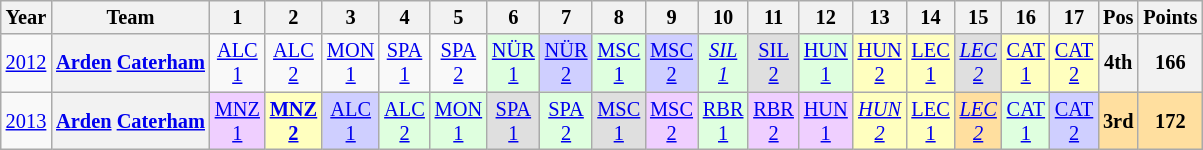<table class="wikitable" style="text-align:center; font-size:85%">
<tr>
<th>Year</th>
<th>Team</th>
<th>1</th>
<th>2</th>
<th>3</th>
<th>4</th>
<th>5</th>
<th>6</th>
<th>7</th>
<th>8</th>
<th>9</th>
<th>10</th>
<th>11</th>
<th>12</th>
<th>13</th>
<th>14</th>
<th>15</th>
<th>16</th>
<th>17</th>
<th>Pos</th>
<th>Points</th>
</tr>
<tr>
<td><a href='#'>2012</a></td>
<th nowrap><a href='#'>Arden</a> <a href='#'>Caterham</a></th>
<td><a href='#'>ALC<br>1</a></td>
<td><a href='#'>ALC<br>2</a></td>
<td><a href='#'>MON<br>1</a></td>
<td><a href='#'>SPA<br>1</a></td>
<td><a href='#'>SPA<br>2</a></td>
<td style="background:#DFFFDF;"><a href='#'>NÜR<br>1</a><br></td>
<td style="background:#CFCFFF;"><a href='#'>NÜR<br>2</a><br></td>
<td style="background:#DFFFDF;"><a href='#'>MSC<br>1</a><br></td>
<td style="background:#CFCFFF;"><a href='#'>MSC<br>2</a><br></td>
<td style="background:#DFFFDF;"><em><a href='#'>SIL<br>1</a></em><br></td>
<td style="background:#DFDFDF;"><a href='#'>SIL<br>2</a><br></td>
<td style="background:#DFFFDF;"><a href='#'>HUN<br>1</a><br></td>
<td style="background:#FFFFBF;"><a href='#'>HUN<br>2</a><br></td>
<td style="background:#FFFFBF;"><a href='#'>LEC<br>1</a><br></td>
<td style="background:#DFDFDF;"><em><a href='#'>LEC<br>2</a></em><br></td>
<td style="background:#FFFFBF;"><a href='#'>CAT<br>1</a><br></td>
<td style="background:#FFFFBF;"><a href='#'>CAT<br>2</a><br></td>
<th>4th</th>
<th>166</th>
</tr>
<tr>
<td><a href='#'>2013</a></td>
<th nowrap><a href='#'>Arden</a> <a href='#'>Caterham</a></th>
<td style="background:#EFCFFF;"><a href='#'>MNZ<br>1</a><br></td>
<td style="background:#FFFFBF;"><strong><a href='#'>MNZ<br>2</a></strong><br></td>
<td style="background:#CFCFFF;"><a href='#'>ALC<br>1</a><br></td>
<td style="background:#DFFFDF;"><a href='#'>ALC<br>2</a><br></td>
<td style="background:#DFFFDF;"><a href='#'>MON<br>1</a><br></td>
<td style="background:#DFDFDF;"><a href='#'>SPA<br>1</a><br></td>
<td style="background:#DFFFDF;"><a href='#'>SPA<br>2</a><br></td>
<td style="background:#DFDFDF;"><a href='#'>MSC<br>1</a><br></td>
<td style="background:#EFCFFF;"><a href='#'>MSC<br>2</a><br></td>
<td style="background:#DFFFDF;"><a href='#'>RBR<br>1</a><br></td>
<td style="background:#EFCFFF;"><a href='#'>RBR<br>2</a><br></td>
<td style="background:#EFCFFF;"><a href='#'>HUN<br>1</a><br></td>
<td style="background:#FFFFBF;"><em><a href='#'>HUN<br>2</a></em><br></td>
<td style="background:#FFFFBF;"><a href='#'>LEC<br>1</a><br></td>
<td style="background:#FFDF9F;"><em><a href='#'>LEC<br>2</a></em><br></td>
<td style="background:#DFFFDF;"><a href='#'>CAT<br>1</a><br></td>
<td style="background:#CFCFFF;"><a href='#'>CAT<br>2</a><br></td>
<td style="background:#FFDF9F;"><strong>3rd</strong></td>
<td style="background:#FFDF9F;"><strong>172</strong></td>
</tr>
</table>
